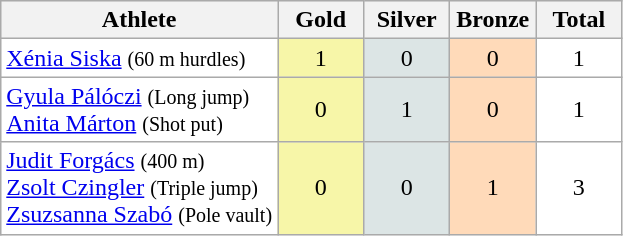<table class=wikitable style="border:1px solid #AAAAAA">
<tr bgcolor="#EFEFEF">
<th>Athlete</th>
<th width=50>Gold</th>
<th width=50>Silver</th>
<th width=50>Bronze</th>
<th width=50>Total</th>
</tr>
<tr align="center" bgcolor="#FFFFFF">
<td align="left"><a href='#'>Xénia Siska</a> <small>(60 m hurdles)</small></td>
<td style="background:#F7F6A8;">1</td>
<td style="background:#DCE5E5;">0</td>
<td style="background:#FFDAB9;">0</td>
<td>1</td>
</tr>
<tr align="center" bgcolor="#FFFFFF">
<td align="left"><a href='#'>Gyula Pálóczi</a> <small>(Long jump)</small><br><a href='#'>Anita Márton</a> <small>(Shot put)</small></td>
<td style="background:#F7F6A8;">0</td>
<td style="background:#DCE5E5;">1</td>
<td style="background:#FFDAB9;">0</td>
<td>1</td>
</tr>
<tr align="center" bgcolor="#FFFFFF">
<td align="left"><a href='#'>Judit Forgács</a> <small>(400 m)</small><br><a href='#'>Zsolt Czingler</a> <small>(Triple jump)</small><br><a href='#'>Zsuzsanna Szabó</a> <small>(Pole vault)</small></td>
<td style="background:#F7F6A8;">0</td>
<td style="background:#DCE5E5;">0</td>
<td style="background:#FFDAB9;">1</td>
<td>3</td>
</tr>
</table>
